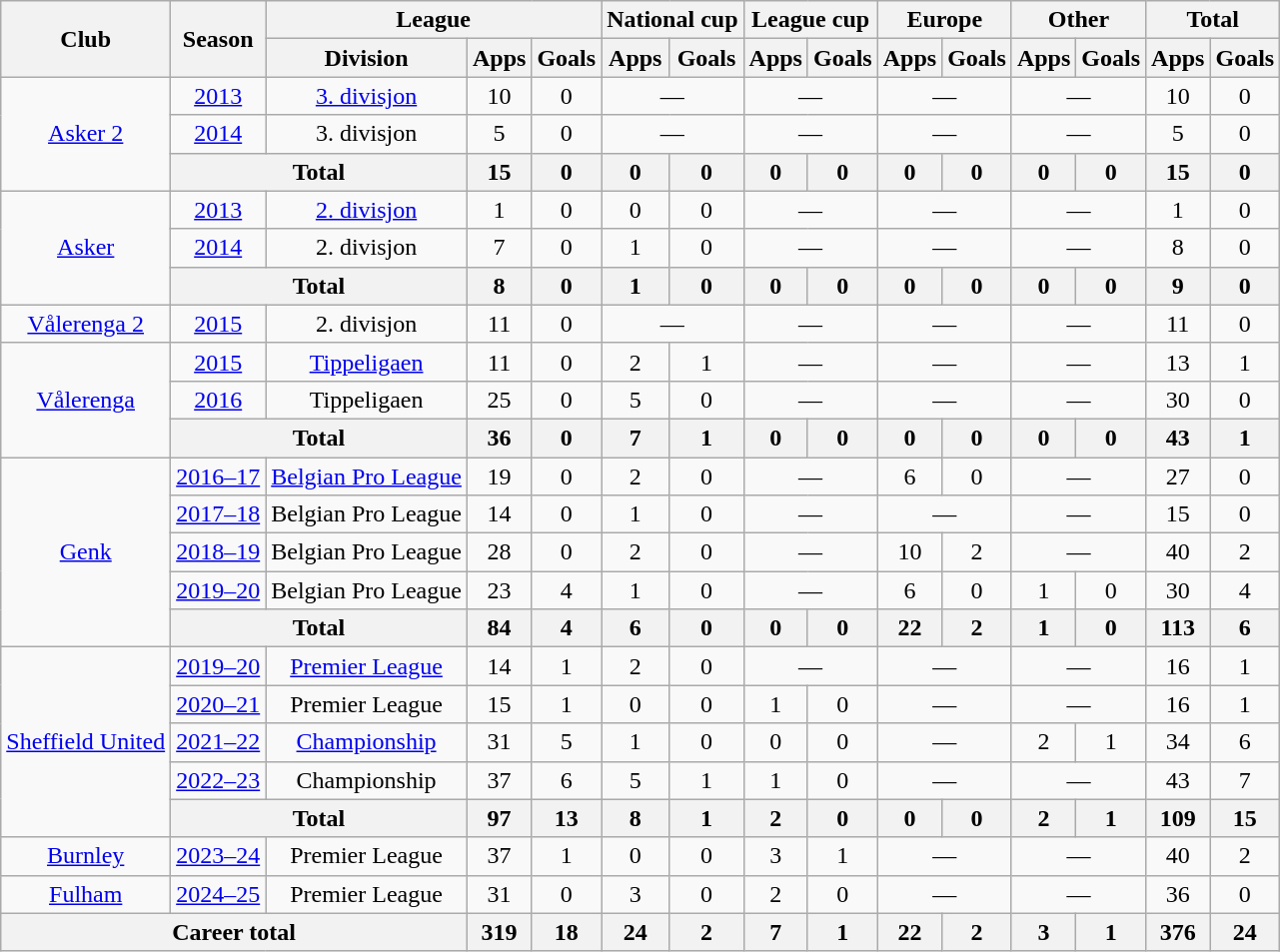<table class="wikitable" style="text-align:center">
<tr>
<th rowspan="2">Club</th>
<th rowspan="2">Season</th>
<th colspan="3">League</th>
<th colspan="2">National cup</th>
<th colspan="2">League cup</th>
<th colspan="2">Europe</th>
<th colspan="2">Other</th>
<th colspan="2">Total</th>
</tr>
<tr>
<th>Division</th>
<th>Apps</th>
<th>Goals</th>
<th>Apps</th>
<th>Goals</th>
<th>Apps</th>
<th>Goals</th>
<th>Apps</th>
<th>Goals</th>
<th>Apps</th>
<th>Goals</th>
<th>Apps</th>
<th>Goals</th>
</tr>
<tr>
<td rowspan="3"><a href='#'>Asker 2</a></td>
<td><a href='#'>2013</a></td>
<td><a href='#'>3. divisjon</a></td>
<td>10</td>
<td>0</td>
<td colspan="2">—</td>
<td colspan="2">—</td>
<td colspan="2">—</td>
<td colspan="2">—</td>
<td>10</td>
<td>0</td>
</tr>
<tr>
<td><a href='#'>2014</a></td>
<td>3. divisjon</td>
<td>5</td>
<td>0</td>
<td colspan="2">—</td>
<td colspan="2">—</td>
<td colspan="2">—</td>
<td colspan="2">—</td>
<td>5</td>
<td>0</td>
</tr>
<tr>
<th colspan="2">Total</th>
<th>15</th>
<th>0</th>
<th>0</th>
<th>0</th>
<th>0</th>
<th>0</th>
<th>0</th>
<th>0</th>
<th>0</th>
<th>0</th>
<th>15</th>
<th>0</th>
</tr>
<tr>
<td rowspan="3"><a href='#'>Asker</a></td>
<td><a href='#'>2013</a></td>
<td><a href='#'>2. divisjon</a></td>
<td>1</td>
<td>0</td>
<td>0</td>
<td>0</td>
<td colspan="2">—</td>
<td colspan="2">—</td>
<td colspan="2">—</td>
<td>1</td>
<td>0</td>
</tr>
<tr>
<td><a href='#'>2014</a></td>
<td>2. divisjon</td>
<td>7</td>
<td>0</td>
<td>1</td>
<td>0</td>
<td colspan="2">—</td>
<td colspan="2">—</td>
<td colspan="2">—</td>
<td>8</td>
<td>0</td>
</tr>
<tr>
<th colspan="2">Total</th>
<th>8</th>
<th>0</th>
<th>1</th>
<th>0</th>
<th>0</th>
<th>0</th>
<th>0</th>
<th>0</th>
<th>0</th>
<th>0</th>
<th>9</th>
<th>0</th>
</tr>
<tr>
<td><a href='#'>Vålerenga 2</a></td>
<td><a href='#'>2015</a></td>
<td>2. divisjon</td>
<td>11</td>
<td>0</td>
<td colspan="2">—</td>
<td colspan="2">—</td>
<td colspan="2">—</td>
<td colspan="2">—</td>
<td>11</td>
<td>0</td>
</tr>
<tr>
<td rowspan="3"><a href='#'>Vålerenga</a></td>
<td><a href='#'>2015</a></td>
<td><a href='#'>Tippeligaen</a></td>
<td>11</td>
<td>0</td>
<td>2</td>
<td>1</td>
<td colspan="2">—</td>
<td colspan="2">—</td>
<td colspan="2">—</td>
<td>13</td>
<td>1</td>
</tr>
<tr>
<td><a href='#'>2016</a></td>
<td>Tippeligaen</td>
<td>25</td>
<td>0</td>
<td>5</td>
<td>0</td>
<td colspan="2">—</td>
<td colspan="2">—</td>
<td colspan="2">—</td>
<td>30</td>
<td>0</td>
</tr>
<tr>
<th colspan="2">Total</th>
<th>36</th>
<th>0</th>
<th>7</th>
<th>1</th>
<th>0</th>
<th>0</th>
<th>0</th>
<th>0</th>
<th>0</th>
<th>0</th>
<th>43</th>
<th>1</th>
</tr>
<tr>
<td rowspan="5"><a href='#'>Genk</a></td>
<td><a href='#'>2016–17</a></td>
<td><a href='#'>Belgian Pro League</a></td>
<td>19</td>
<td>0</td>
<td>2</td>
<td>0</td>
<td colspan="2">—</td>
<td>6</td>
<td>0</td>
<td colspan="2">—</td>
<td>27</td>
<td>0</td>
</tr>
<tr>
<td><a href='#'>2017–18</a></td>
<td>Belgian Pro League</td>
<td>14</td>
<td>0</td>
<td>1</td>
<td>0</td>
<td colspan="2">—</td>
<td colspan="2">—</td>
<td colspan="2">—</td>
<td>15</td>
<td>0</td>
</tr>
<tr>
<td><a href='#'>2018–19</a></td>
<td>Belgian Pro League</td>
<td>28</td>
<td>0</td>
<td>2</td>
<td>0</td>
<td colspan="2">—</td>
<td>10</td>
<td>2</td>
<td colspan="2">—</td>
<td>40</td>
<td>2</td>
</tr>
<tr>
<td><a href='#'>2019–20</a></td>
<td>Belgian Pro League</td>
<td>23</td>
<td>4</td>
<td>1</td>
<td>0</td>
<td colspan="2">—</td>
<td>6</td>
<td>0</td>
<td>1</td>
<td>0</td>
<td>30</td>
<td>4</td>
</tr>
<tr>
<th colspan="2">Total</th>
<th>84</th>
<th>4</th>
<th>6</th>
<th>0</th>
<th>0</th>
<th>0</th>
<th>22</th>
<th>2</th>
<th>1</th>
<th>0</th>
<th>113</th>
<th>6</th>
</tr>
<tr>
<td rowspan="5"><a href='#'>Sheffield United</a></td>
<td><a href='#'>2019–20</a></td>
<td><a href='#'>Premier League</a></td>
<td>14</td>
<td>1</td>
<td>2</td>
<td>0</td>
<td colspan="2">—</td>
<td colspan="2">—</td>
<td colspan="2">—</td>
<td>16</td>
<td>1</td>
</tr>
<tr>
<td><a href='#'>2020–21</a></td>
<td>Premier League</td>
<td>15</td>
<td>1</td>
<td>0</td>
<td>0</td>
<td>1</td>
<td>0</td>
<td colspan="2">—</td>
<td colspan="2">—</td>
<td>16</td>
<td>1</td>
</tr>
<tr>
<td><a href='#'>2021–22</a></td>
<td><a href='#'>Championship</a></td>
<td>31</td>
<td>5</td>
<td>1</td>
<td>0</td>
<td>0</td>
<td>0</td>
<td colspan="2">—</td>
<td>2</td>
<td>1</td>
<td>34</td>
<td>6</td>
</tr>
<tr>
<td><a href='#'>2022–23</a></td>
<td>Championship</td>
<td>37</td>
<td>6</td>
<td>5</td>
<td>1</td>
<td>1</td>
<td>0</td>
<td colspan="2">—</td>
<td colspan="2">—</td>
<td>43</td>
<td>7</td>
</tr>
<tr>
<th colspan="2">Total</th>
<th>97</th>
<th>13</th>
<th>8</th>
<th>1</th>
<th>2</th>
<th>0</th>
<th>0</th>
<th>0</th>
<th>2</th>
<th>1</th>
<th>109</th>
<th>15</th>
</tr>
<tr>
<td><a href='#'>Burnley</a></td>
<td><a href='#'>2023–24</a></td>
<td>Premier League</td>
<td>37</td>
<td>1</td>
<td>0</td>
<td>0</td>
<td>3</td>
<td>1</td>
<td colspan="2">—</td>
<td colspan="2">—</td>
<td>40</td>
<td>2</td>
</tr>
<tr>
<td><a href='#'>Fulham</a></td>
<td><a href='#'>2024–25</a></td>
<td>Premier League</td>
<td>31</td>
<td>0</td>
<td>3</td>
<td>0</td>
<td>2</td>
<td>0</td>
<td colspan="2">—</td>
<td colspan="2">—</td>
<td>36</td>
<td>0</td>
</tr>
<tr>
<th colspan="3">Career total</th>
<th>319</th>
<th>18</th>
<th>24</th>
<th>2</th>
<th>7</th>
<th>1</th>
<th>22</th>
<th>2</th>
<th>3</th>
<th>1</th>
<th>376</th>
<th>24</th>
</tr>
</table>
